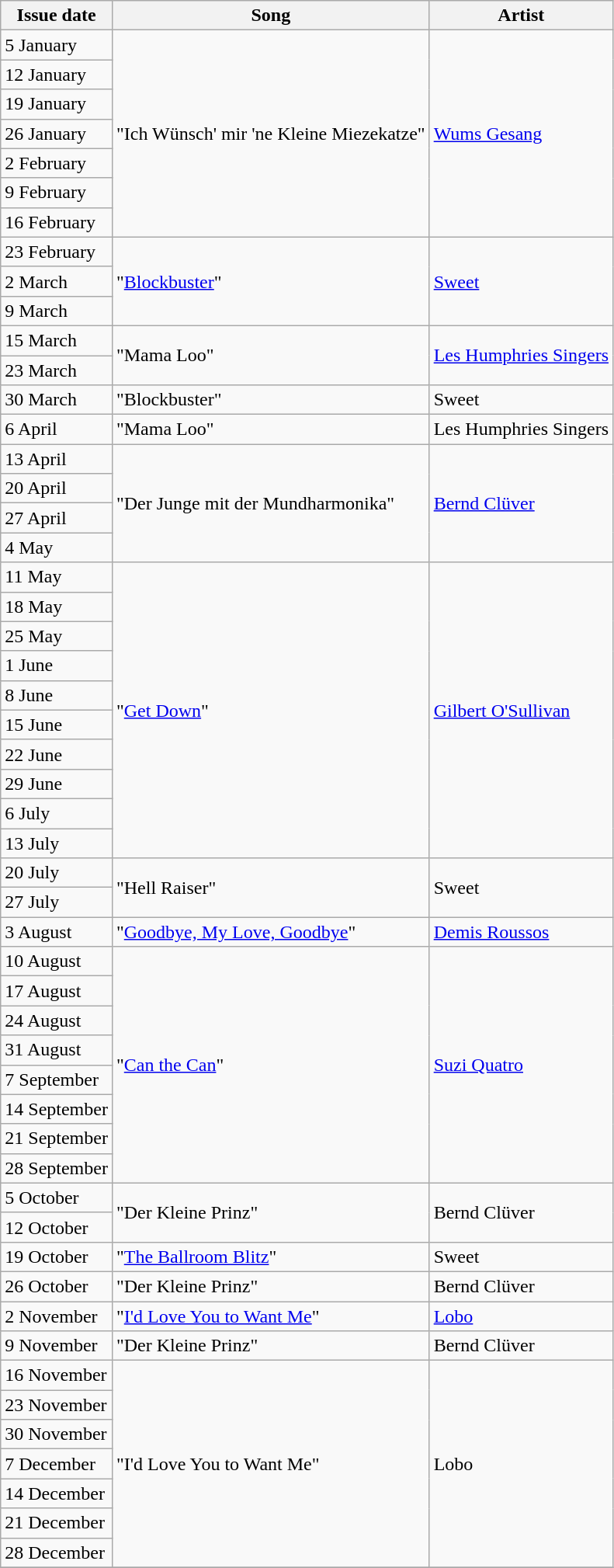<table class="sortable wikitable">
<tr>
<th>Issue date</th>
<th>Song</th>
<th>Artist</th>
</tr>
<tr>
<td>5 January</td>
<td rowspan="7">"Ich Wünsch' mir 'ne Kleine Miezekatze"</td>
<td rowspan="7"><a href='#'>Wums Gesang</a></td>
</tr>
<tr>
<td>12 January</td>
</tr>
<tr>
<td>19 January</td>
</tr>
<tr>
<td>26 January</td>
</tr>
<tr>
<td>2 February</td>
</tr>
<tr>
<td>9 February</td>
</tr>
<tr>
<td>16 February</td>
</tr>
<tr>
<td>23 February</td>
<td rowspan="3">"<a href='#'>Blockbuster</a>"</td>
<td rowspan="3"><a href='#'>Sweet</a></td>
</tr>
<tr>
<td>2 March</td>
</tr>
<tr>
<td>9 March</td>
</tr>
<tr>
<td>15 March</td>
<td rowspan="2">"Mama Loo"</td>
<td rowspan="2"><a href='#'>Les Humphries Singers</a></td>
</tr>
<tr>
<td>23 March</td>
</tr>
<tr>
<td>30 March</td>
<td>"Blockbuster"</td>
<td>Sweet</td>
</tr>
<tr>
<td>6 April</td>
<td>"Mama Loo"</td>
<td>Les Humphries Singers</td>
</tr>
<tr>
<td>13 April</td>
<td rowspan="4">"Der Junge mit der Mundharmonika"</td>
<td rowspan="4"><a href='#'>Bernd Clüver</a></td>
</tr>
<tr>
<td>20 April</td>
</tr>
<tr>
<td>27 April</td>
</tr>
<tr>
<td>4 May</td>
</tr>
<tr>
<td>11 May</td>
<td rowspan="10">"<a href='#'>Get Down</a>"</td>
<td rowspan="10"><a href='#'>Gilbert O'Sullivan</a></td>
</tr>
<tr>
<td>18 May</td>
</tr>
<tr>
<td>25 May</td>
</tr>
<tr>
<td>1 June</td>
</tr>
<tr>
<td>8 June</td>
</tr>
<tr>
<td>15 June</td>
</tr>
<tr>
<td>22 June</td>
</tr>
<tr>
<td>29 June</td>
</tr>
<tr>
<td>6 July</td>
</tr>
<tr>
<td>13 July</td>
</tr>
<tr>
<td>20 July</td>
<td rowspan="2">"Hell Raiser"</td>
<td rowspan="2">Sweet</td>
</tr>
<tr>
<td>27 July</td>
</tr>
<tr>
<td>3 August</td>
<td>"<a href='#'>Goodbye, My Love, Goodbye</a>"</td>
<td><a href='#'>Demis Roussos</a></td>
</tr>
<tr>
<td>10 August</td>
<td rowspan="8">"<a href='#'>Can the Can</a>"</td>
<td rowspan="8"><a href='#'>Suzi Quatro</a></td>
</tr>
<tr>
<td>17 August</td>
</tr>
<tr>
<td>24 August</td>
</tr>
<tr>
<td>31 August</td>
</tr>
<tr>
<td>7 September</td>
</tr>
<tr>
<td>14 September</td>
</tr>
<tr>
<td>21 September</td>
</tr>
<tr>
<td>28 September</td>
</tr>
<tr>
<td>5 October</td>
<td rowspan="2">"Der Kleine Prinz"</td>
<td rowspan="2">Bernd Clüver</td>
</tr>
<tr>
<td>12 October</td>
</tr>
<tr>
<td>19 October</td>
<td>"<a href='#'>The Ballroom Blitz</a>"</td>
<td>Sweet</td>
</tr>
<tr>
<td>26 October</td>
<td>"Der Kleine Prinz"</td>
<td>Bernd Clüver</td>
</tr>
<tr>
<td>2 November</td>
<td>"<a href='#'>I'd Love You to Want Me</a>"</td>
<td><a href='#'>Lobo</a></td>
</tr>
<tr>
<td>9 November</td>
<td>"Der Kleine Prinz"</td>
<td>Bernd Clüver</td>
</tr>
<tr>
<td>16 November</td>
<td rowspan="7">"I'd Love You to Want Me"</td>
<td rowspan="7">Lobo</td>
</tr>
<tr>
<td>23 November</td>
</tr>
<tr>
<td>30 November</td>
</tr>
<tr>
<td>7 December</td>
</tr>
<tr>
<td>14 December</td>
</tr>
<tr>
<td>21 December</td>
</tr>
<tr>
<td>28 December</td>
</tr>
<tr>
</tr>
</table>
